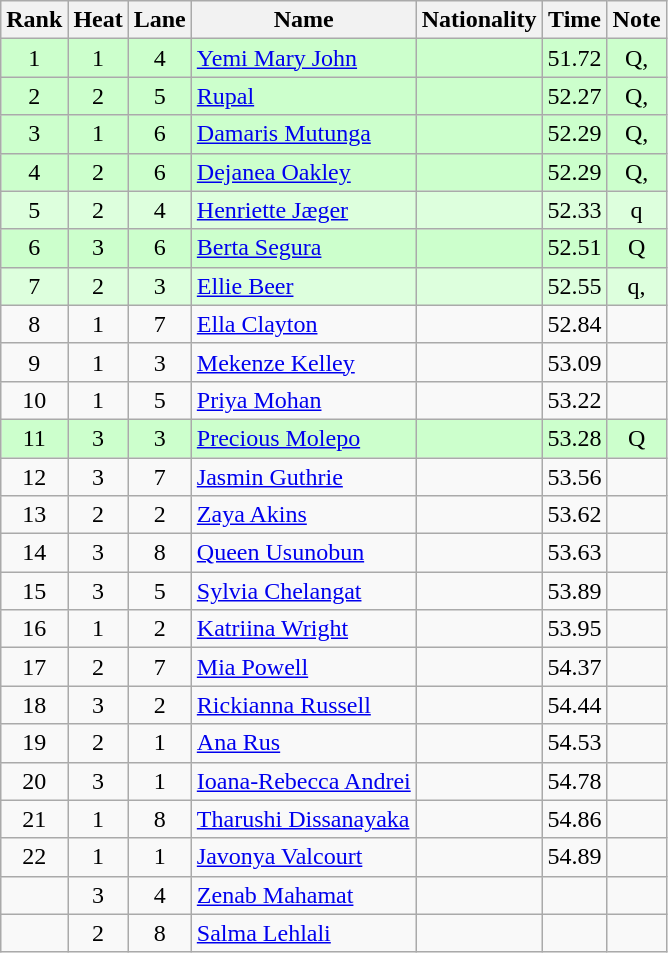<table class="wikitable sortable" style="text-align:center">
<tr>
<th>Rank</th>
<th>Heat</th>
<th>Lane</th>
<th>Name</th>
<th>Nationality</th>
<th>Time</th>
<th>Note</th>
</tr>
<tr bgcolor=ccffcc>
<td>1</td>
<td>1</td>
<td>4</td>
<td align=left><a href='#'>Yemi Mary John</a></td>
<td align=left></td>
<td>51.72</td>
<td>Q, </td>
</tr>
<tr bgcolor=ccffcc>
<td>2</td>
<td>2</td>
<td>5</td>
<td align=left><a href='#'>Rupal</a></td>
<td align=left></td>
<td>52.27</td>
<td>Q, </td>
</tr>
<tr bgcolor=ccffcc>
<td>3</td>
<td>1</td>
<td>6</td>
<td align=left><a href='#'>Damaris Mutunga</a></td>
<td align=left></td>
<td>52.29 </td>
<td>Q, </td>
</tr>
<tr bgcolor=ccffcc>
<td>4</td>
<td>2</td>
<td>6</td>
<td align=left><a href='#'>Dejanea Oakley</a></td>
<td align=left></td>
<td>52.29 </td>
<td>Q, </td>
</tr>
<tr bgcolor=ddffdd>
<td>5</td>
<td>2</td>
<td>4</td>
<td align=left><a href='#'>Henriette Jæger</a></td>
<td align=left></td>
<td>52.33</td>
<td>q</td>
</tr>
<tr bgcolor=ccffcc>
<td>6</td>
<td>3</td>
<td>6</td>
<td align=left><a href='#'>Berta Segura</a></td>
<td align=left></td>
<td>52.51</td>
<td>Q</td>
</tr>
<tr bgcolor=ddffdd>
<td>7</td>
<td>2</td>
<td>3</td>
<td align=left><a href='#'>Ellie Beer</a></td>
<td align=left></td>
<td>52.55</td>
<td>q, </td>
</tr>
<tr>
<td>8</td>
<td>1</td>
<td>7</td>
<td align=left><a href='#'>Ella Clayton</a></td>
<td align=left></td>
<td>52.84</td>
<td></td>
</tr>
<tr>
<td>9</td>
<td>1</td>
<td>3</td>
<td align=left><a href='#'>Mekenze Kelley</a></td>
<td align=left></td>
<td>53.09</td>
<td></td>
</tr>
<tr>
<td>10</td>
<td>1</td>
<td>5</td>
<td align=left><a href='#'>Priya Mohan</a></td>
<td align=left></td>
<td>53.22</td>
<td></td>
</tr>
<tr bgcolor=ccffcc>
<td>11</td>
<td>3</td>
<td>3</td>
<td align=left><a href='#'>Precious Molepo</a></td>
<td align=left></td>
<td>53.28</td>
<td>Q</td>
</tr>
<tr>
<td>12</td>
<td>3</td>
<td>7</td>
<td align=left><a href='#'>Jasmin Guthrie</a></td>
<td align=left></td>
<td>53.56</td>
<td></td>
</tr>
<tr>
<td>13</td>
<td>2</td>
<td>2</td>
<td align=left><a href='#'>Zaya Akins</a></td>
<td align=left></td>
<td>53.62</td>
<td></td>
</tr>
<tr>
<td>14</td>
<td>3</td>
<td>8</td>
<td align=left><a href='#'>Queen Usunobun</a></td>
<td align=left></td>
<td>53.63</td>
<td></td>
</tr>
<tr>
<td>15</td>
<td>3</td>
<td>5</td>
<td align=left><a href='#'>Sylvia Chelangat</a></td>
<td align=left></td>
<td>53.89</td>
<td></td>
</tr>
<tr>
<td>16</td>
<td>1</td>
<td>2</td>
<td align=left><a href='#'>Katriina Wright</a></td>
<td align=left></td>
<td>53.95</td>
<td></td>
</tr>
<tr>
<td>17</td>
<td>2</td>
<td>7</td>
<td align=left><a href='#'>Mia Powell</a></td>
<td align=left></td>
<td>54.37</td>
<td></td>
</tr>
<tr>
<td>18</td>
<td>3</td>
<td>2</td>
<td align=left><a href='#'>Rickianna Russell</a></td>
<td align=left></td>
<td>54.44</td>
<td></td>
</tr>
<tr>
<td>19</td>
<td>2</td>
<td>1</td>
<td align=left><a href='#'>Ana Rus</a></td>
<td align=left></td>
<td>54.53</td>
<td></td>
</tr>
<tr>
<td>20</td>
<td>3</td>
<td>1</td>
<td align=left><a href='#'>Ioana-Rebecca Andrei</a></td>
<td align=left></td>
<td>54.78</td>
<td></td>
</tr>
<tr>
<td>21</td>
<td>1</td>
<td>8</td>
<td align=left><a href='#'>Tharushi Dissanayaka</a></td>
<td align=left></td>
<td>54.86</td>
<td></td>
</tr>
<tr>
<td>22</td>
<td>1</td>
<td>1</td>
<td align=left><a href='#'>Javonya Valcourt</a></td>
<td align=left></td>
<td>54.89</td>
<td></td>
</tr>
<tr>
<td></td>
<td>3</td>
<td>4</td>
<td align=left><a href='#'>Zenab Mahamat</a></td>
<td align=left></td>
<td></td>
<td></td>
</tr>
<tr>
<td></td>
<td>2</td>
<td>8</td>
<td align=left><a href='#'>Salma Lehlali</a></td>
<td align=left></td>
<td></td>
<td></td>
</tr>
</table>
